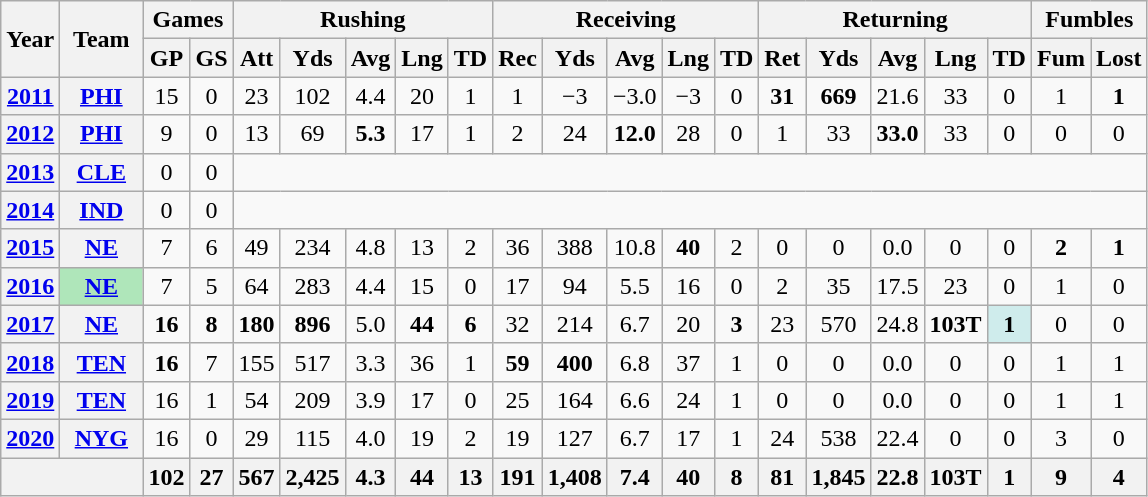<table class="wikitable" style="text-align:center;">
<tr>
<th rowspan="2">Year</th>
<th rowspan="2">Team</th>
<th colspan="2">Games</th>
<th colspan="5">Rushing</th>
<th colspan="5">Receiving</th>
<th colspan="5">Returning</th>
<th colspan="2">Fumbles</th>
</tr>
<tr>
<th>GP</th>
<th>GS</th>
<th>Att</th>
<th>Yds</th>
<th>Avg</th>
<th>Lng</th>
<th>TD</th>
<th>Rec</th>
<th>Yds</th>
<th>Avg</th>
<th>Lng</th>
<th>TD</th>
<th>Ret</th>
<th>Yds</th>
<th>Avg</th>
<th>Lng</th>
<th>TD</th>
<th>Fum</th>
<th>Lost</th>
</tr>
<tr>
<th><a href='#'>2011</a></th>
<th><a href='#'>PHI</a></th>
<td>15</td>
<td>0</td>
<td>23</td>
<td>102</td>
<td>4.4</td>
<td>20</td>
<td>1</td>
<td>1</td>
<td>−3</td>
<td>−3.0</td>
<td>−3</td>
<td>0</td>
<td><strong>31</strong></td>
<td><strong>669</strong></td>
<td>21.6</td>
<td>33</td>
<td>0</td>
<td>1</td>
<td><strong>1</strong></td>
</tr>
<tr>
<th><a href='#'>2012</a></th>
<th><a href='#'>PHI</a></th>
<td>9</td>
<td>0</td>
<td>13</td>
<td>69</td>
<td><strong>5.3</strong></td>
<td>17</td>
<td>1</td>
<td>2</td>
<td>24</td>
<td><strong>12.0</strong></td>
<td>28</td>
<td>0</td>
<td>1</td>
<td>33</td>
<td><strong>33.0</strong></td>
<td>33</td>
<td>0</td>
<td>0</td>
<td>0</td>
</tr>
<tr>
<th><a href='#'>2013</a></th>
<th><a href='#'>CLE</a></th>
<td>0</td>
<td>0</td>
<td colspan="17"></td>
</tr>
<tr>
<th><a href='#'>2014</a></th>
<th><a href='#'>IND</a></th>
<td>0</td>
<td>0</td>
<td colspan="17"></td>
</tr>
<tr>
<th><a href='#'>2015</a></th>
<th><a href='#'>NE</a></th>
<td>7</td>
<td>6</td>
<td>49</td>
<td>234</td>
<td>4.8</td>
<td>13</td>
<td>2</td>
<td>36</td>
<td>388</td>
<td>10.8</td>
<td><strong>40</strong></td>
<td>2</td>
<td>0</td>
<td>0</td>
<td>0.0</td>
<td>0</td>
<td>0</td>
<td><strong>2</strong></td>
<td><strong>1</strong></td>
</tr>
<tr>
<th><a href='#'>2016</a></th>
<th style="background:#afe6ba; width:3em;"><a href='#'>NE</a></th>
<td>7</td>
<td>5</td>
<td>64</td>
<td>283</td>
<td>4.4</td>
<td>15</td>
<td>0</td>
<td>17</td>
<td>94</td>
<td>5.5</td>
<td>16</td>
<td>0</td>
<td>2</td>
<td>35</td>
<td>17.5</td>
<td>23</td>
<td>0</td>
<td>1</td>
<td>0</td>
</tr>
<tr>
<th><a href='#'>2017</a></th>
<th><a href='#'>NE</a></th>
<td><strong>16</strong></td>
<td><strong>8</strong></td>
<td><strong>180</strong></td>
<td><strong>896</strong></td>
<td>5.0</td>
<td><strong>44</strong></td>
<td><strong>6</strong></td>
<td>32</td>
<td>214</td>
<td>6.7</td>
<td>20</td>
<td><strong>3</strong></td>
<td>23</td>
<td>570</td>
<td>24.8</td>
<td><strong>103T</strong></td>
<td style="background:#cfecec;"><strong>1</strong></td>
<td>0</td>
<td>0</td>
</tr>
<tr>
<th><a href='#'>2018</a></th>
<th><a href='#'>TEN</a></th>
<td><strong>16</strong></td>
<td>7</td>
<td>155</td>
<td>517</td>
<td>3.3</td>
<td>36</td>
<td>1</td>
<td><strong>59</strong></td>
<td><strong>400</strong></td>
<td>6.8</td>
<td>37</td>
<td>1</td>
<td>0</td>
<td>0</td>
<td>0.0</td>
<td>0</td>
<td>0</td>
<td>1</td>
<td>1</td>
</tr>
<tr>
<th><a href='#'>2019</a></th>
<th><a href='#'>TEN</a></th>
<td>16</td>
<td>1</td>
<td>54</td>
<td>209</td>
<td>3.9</td>
<td>17</td>
<td>0</td>
<td>25</td>
<td>164</td>
<td>6.6</td>
<td>24</td>
<td>1</td>
<td>0</td>
<td>0</td>
<td>0.0</td>
<td>0</td>
<td>0</td>
<td>1</td>
<td>1</td>
</tr>
<tr>
<th><a href='#'>2020</a></th>
<th><a href='#'>NYG</a></th>
<td>16</td>
<td>0</td>
<td>29</td>
<td>115</td>
<td>4.0</td>
<td>19</td>
<td>2</td>
<td>19</td>
<td>127</td>
<td>6.7</td>
<td>17</td>
<td>1</td>
<td>24</td>
<td>538</td>
<td>22.4</td>
<td>0</td>
<td>0</td>
<td>3</td>
<td>0</td>
</tr>
<tr>
<th colspan="2"></th>
<th>102</th>
<th>27</th>
<th>567</th>
<th>2,425</th>
<th>4.3</th>
<th>44</th>
<th>13</th>
<th>191</th>
<th>1,408</th>
<th>7.4</th>
<th>40</th>
<th>8</th>
<th>81</th>
<th>1,845</th>
<th>22.8</th>
<th>103T</th>
<th>1</th>
<th>9</th>
<th>4</th>
</tr>
</table>
